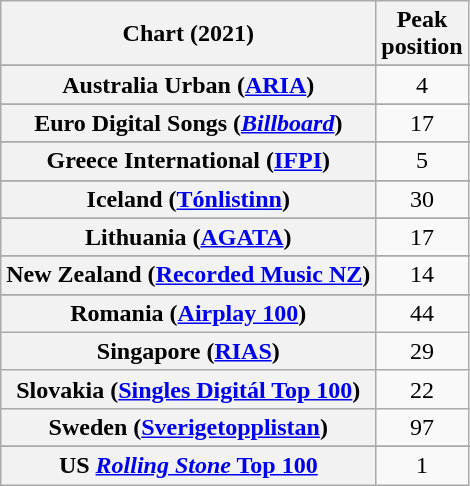<table class="wikitable sortable plainrowheaders" style="text-align:center;">
<tr>
<th scope="col">Chart (2021)</th>
<th scope="col">Peak<br>position</th>
</tr>
<tr>
</tr>
<tr>
<th scope="row">Australia Urban (<a href='#'>ARIA</a>)</th>
<td>4</td>
</tr>
<tr>
</tr>
<tr>
</tr>
<tr>
</tr>
<tr>
</tr>
<tr>
</tr>
<tr>
<th scope="row">Euro Digital Songs (<em><a href='#'>Billboard</a></em>)</th>
<td>17</td>
</tr>
<tr>
</tr>
<tr>
</tr>
<tr>
</tr>
<tr>
<th scope="row">Greece International (<a href='#'>IFPI</a>)</th>
<td>5</td>
</tr>
<tr>
</tr>
<tr>
</tr>
<tr>
<th scope="row">Iceland (<a href='#'>Tónlistinn</a>)</th>
<td>30</td>
</tr>
<tr>
</tr>
<tr>
<th scope="row">Lithuania (<a href='#'>AGATA</a>)</th>
<td>17</td>
</tr>
<tr>
</tr>
<tr>
<th scope="row">New Zealand (<a href='#'>Recorded Music NZ</a>)</th>
<td>14</td>
</tr>
<tr>
</tr>
<tr>
<th scope="row">Romania (<a href='#'>Airplay 100</a>)</th>
<td>44</td>
</tr>
<tr>
<th scope="row">Singapore (<a href='#'>RIAS</a>)</th>
<td>29</td>
</tr>
<tr>
<th scope="row">Slovakia (<a href='#'>Singles Digitál Top 100</a>)</th>
<td>22</td>
</tr>
<tr>
<th scope="row">Sweden (<a href='#'>Sverigetopplistan</a>)</th>
<td>97</td>
</tr>
<tr>
</tr>
<tr>
</tr>
<tr>
</tr>
<tr>
</tr>
<tr>
</tr>
<tr>
</tr>
<tr>
</tr>
<tr>
</tr>
<tr>
<th scope="row">US <a href='#'><em>Rolling Stone</em> Top 100</a></th>
<td>1</td>
</tr>
</table>
